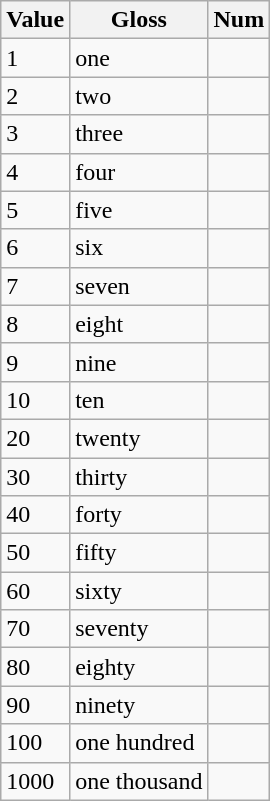<table class="wikitable">
<tr>
<th>Value</th>
<th>Gloss</th>
<th>Num</th>
</tr>
<tr>
<td>1</td>
<td>one</td>
<td></td>
</tr>
<tr>
<td>2</td>
<td>two</td>
<td></td>
</tr>
<tr>
<td>3</td>
<td>three</td>
<td></td>
</tr>
<tr>
<td>4</td>
<td>four</td>
<td></td>
</tr>
<tr>
<td>5</td>
<td>five</td>
<td></td>
</tr>
<tr>
<td>6</td>
<td>six</td>
<td></td>
</tr>
<tr>
<td>7</td>
<td>seven</td>
<td></td>
</tr>
<tr>
<td>8</td>
<td>eight</td>
<td></td>
</tr>
<tr>
<td>9</td>
<td>nine</td>
<td></td>
</tr>
<tr>
<td>10</td>
<td>ten</td>
<td></td>
</tr>
<tr>
<td>20</td>
<td>twenty</td>
<td></td>
</tr>
<tr>
<td>30</td>
<td>thirty</td>
<td></td>
</tr>
<tr>
<td>40</td>
<td>forty</td>
<td></td>
</tr>
<tr>
<td>50</td>
<td>fifty</td>
<td></td>
</tr>
<tr>
<td>60</td>
<td>sixty</td>
<td></td>
</tr>
<tr>
<td>70</td>
<td>seventy</td>
<td></td>
</tr>
<tr>
<td>80</td>
<td>eighty</td>
<td></td>
</tr>
<tr>
<td>90</td>
<td>ninety</td>
<td></td>
</tr>
<tr>
<td>100</td>
<td>one hundred</td>
<td></td>
</tr>
<tr>
<td>1000</td>
<td>one thousand</td>
<td></td>
</tr>
</table>
